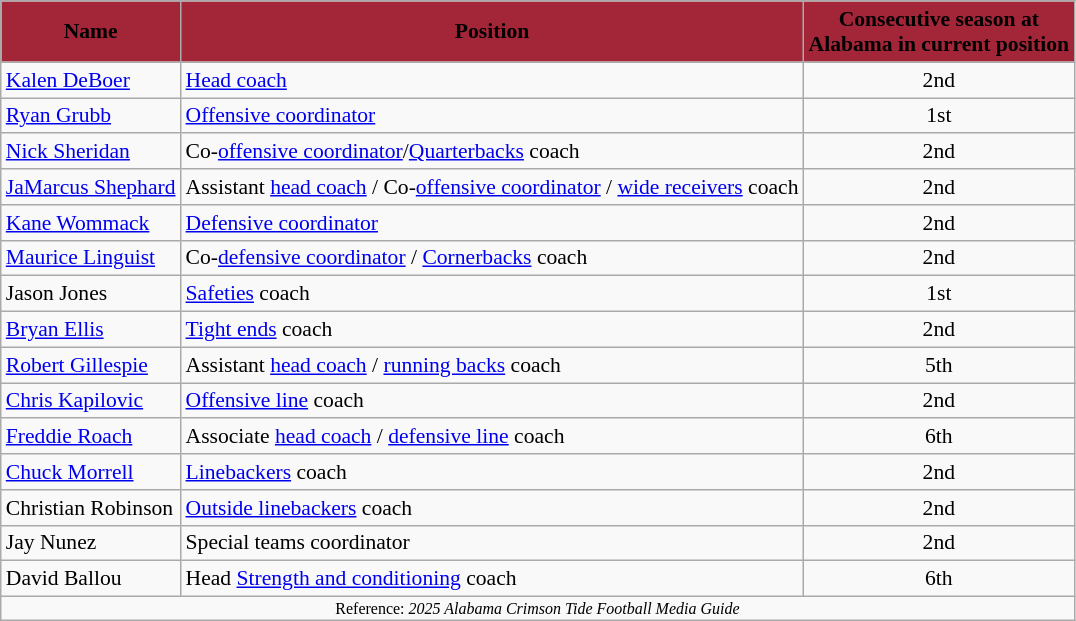<table class="wikitable" style="font-size:90%;">
<tr>
<th style="background:#A32638;"><span>Name</span></th>
<th style="background:#A32638;"><span>Position</span></th>
<th style="background:#A32638;"><span>Consecutive season at<br>Alabama in current position</span></th>
</tr>
<tr>
<td><a href='#'>Kalen DeBoer</a></td>
<td><a href='#'>Head coach</a></td>
<td align=center>2nd</td>
</tr>
<tr>
<td><a href='#'>Ryan Grubb</a></td>
<td><a href='#'>Offensive coordinator</a></td>
<td align=center>1st</td>
</tr>
<tr>
<td><a href='#'>Nick Sheridan</a></td>
<td>Co-<a href='#'>offensive coordinator</a>/<a href='#'>Quarterbacks</a> coach</td>
<td align=center>2nd</td>
</tr>
<tr>
<td><a href='#'>JaMarcus Shephard</a></td>
<td>Assistant <a href='#'>head coach</a> / Co-<a href='#'>offensive coordinator</a> / <a href='#'>wide receivers</a> coach</td>
<td align=center>2nd</td>
</tr>
<tr>
<td><a href='#'>Kane Wommack</a></td>
<td><a href='#'>Defensive coordinator</a></td>
<td align=center>2nd</td>
</tr>
<tr>
<td><a href='#'>Maurice Linguist</a></td>
<td>Co-<a href='#'>defensive coordinator</a> / <a href='#'>Cornerbacks</a> coach</td>
<td align=center>2nd</td>
</tr>
<tr>
<td>Jason Jones</td>
<td><a href='#'>Safeties</a> coach</td>
<td align=center>1st</td>
</tr>
<tr>
<td><a href='#'>Bryan Ellis</a></td>
<td><a href='#'>Tight ends</a> coach</td>
<td align=center>2nd</td>
</tr>
<tr>
<td><a href='#'>Robert Gillespie</a></td>
<td>Assistant <a href='#'>head coach</a> / <a href='#'>running backs</a> coach</td>
<td align=center>5th</td>
</tr>
<tr>
<td><a href='#'>Chris Kapilovic</a></td>
<td><a href='#'>Offensive line</a> coach</td>
<td align=center>2nd</td>
</tr>
<tr>
<td><a href='#'>Freddie Roach</a></td>
<td>Associate <a href='#'>head coach</a> / <a href='#'>defensive line</a> coach</td>
<td align=center>6th</td>
</tr>
<tr>
<td><a href='#'>Chuck Morrell</a></td>
<td><a href='#'>Linebackers</a> coach</td>
<td align=center>2nd</td>
</tr>
<tr>
<td>Christian Robinson</td>
<td><a href='#'>Outside linebackers</a> coach</td>
<td align=center>2nd</td>
</tr>
<tr>
<td>Jay Nunez</td>
<td>Special teams coordinator</td>
<td align=center>2nd</td>
</tr>
<tr>
<td>David Ballou</td>
<td>Head <a href='#'>Strength and conditioning</a> coach</td>
<td align=center>6th</td>
</tr>
<tr>
<td colspan="4"  style="font-size:8pt; text-align:center;">Reference: <em>2025 Alabama Crimson Tide Football Media Guide</em></td>
</tr>
</table>
